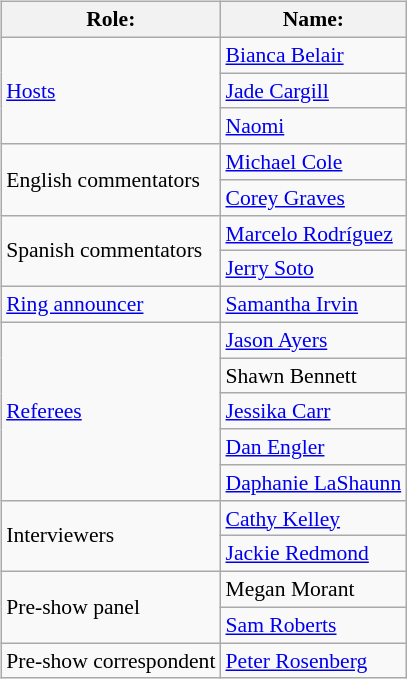<table class=wikitable style="font-size:90%; margin: 0.5em 0 0.5em 1em; float: right; clear: right;">
<tr>
<th>Role:</th>
<th>Name:</th>
</tr>
<tr>
<td rowspan=3><a href='#'>Hosts</a></td>
<td><a href='#'>Bianca Belair</a></td>
</tr>
<tr>
<td><a href='#'>Jade Cargill</a></td>
</tr>
<tr>
<td><a href='#'>Naomi</a></td>
</tr>
<tr>
<td rowspan=2>English commentators</td>
<td><a href='#'>Michael Cole</a></td>
</tr>
<tr>
<td><a href='#'>Corey Graves</a></td>
</tr>
<tr>
<td rowspan=2>Spanish commentators</td>
<td><a href='#'>Marcelo Rodríguez</a></td>
</tr>
<tr>
<td><a href='#'>Jerry Soto</a></td>
</tr>
<tr>
<td rowspan="1"><a href='#'>Ring announcer</a></td>
<td><a href='#'>Samantha Irvin</a></td>
</tr>
<tr>
<td rowspan=5><a href='#'>Referees</a></td>
<td><a href='#'>Jason Ayers</a></td>
</tr>
<tr>
<td>Shawn Bennett</td>
</tr>
<tr>
<td><a href='#'>Jessika Carr</a></td>
</tr>
<tr>
<td><a href='#'>Dan Engler</a></td>
</tr>
<tr>
<td><a href='#'>Daphanie LaShaunn</a></td>
</tr>
<tr>
<td rowspan=2>Interviewers</td>
<td><a href='#'>Cathy Kelley</a></td>
</tr>
<tr>
<td><a href='#'>Jackie Redmond</a></td>
</tr>
<tr>
<td rowspan=2>Pre-show panel</td>
<td>Megan Morant</td>
</tr>
<tr>
<td><a href='#'>Sam Roberts</a></td>
</tr>
<tr>
<td rowspan=1>Pre-show correspondent</td>
<td><a href='#'>Peter Rosenberg</a></td>
</tr>
</table>
